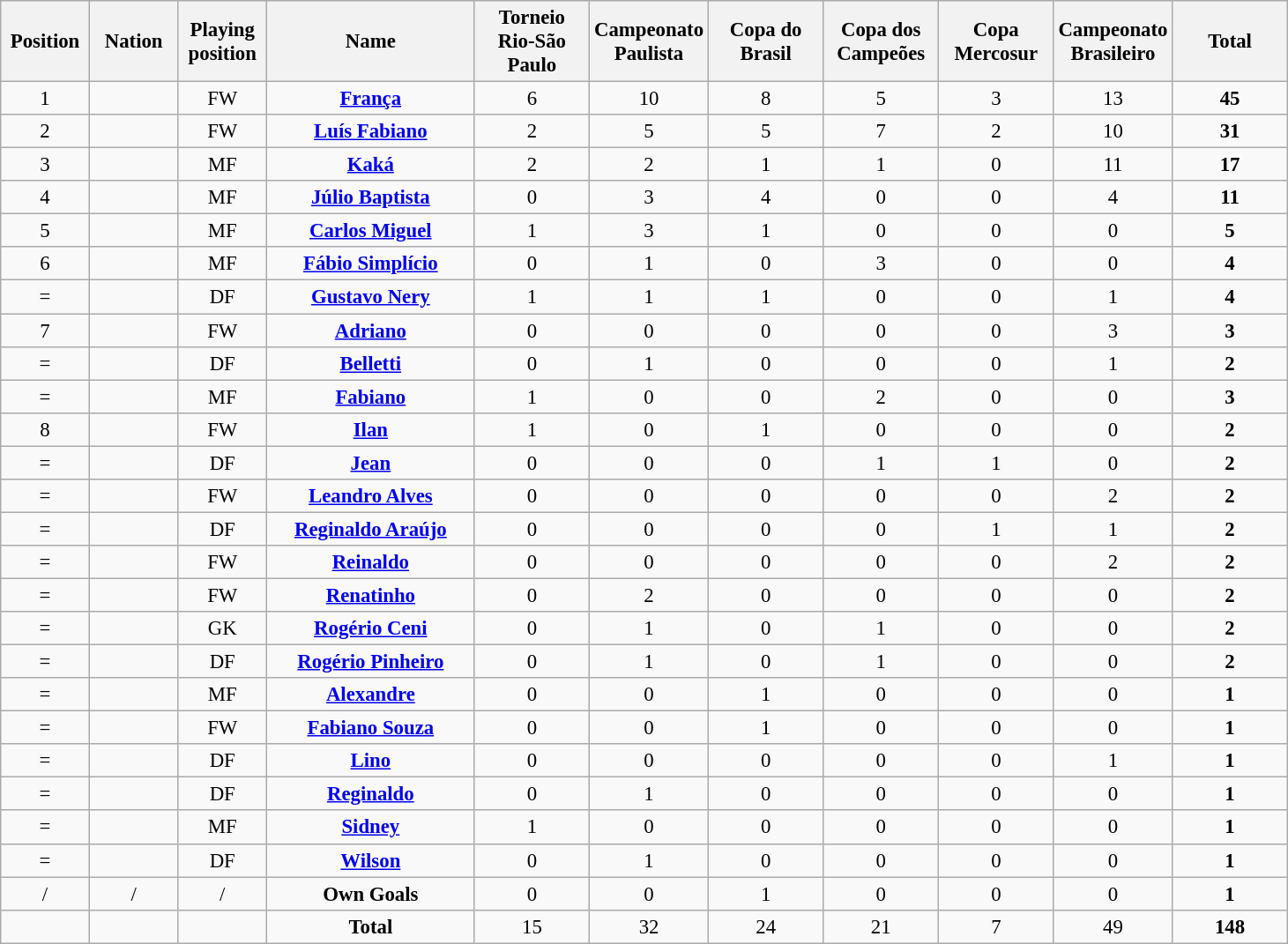<table class="wikitable" style="font-size: 95%; text-align: center;">
<tr>
<th width=60>Position</th>
<th width=60>Nation</th>
<th width=60>Playing position</th>
<th width=150>Name</th>
<th width=80>Torneio Rio-São Paulo</th>
<th width=80>Campeonato Paulista</th>
<th width=80>Copa do Brasil</th>
<th width=80>Copa dos Campeões</th>
<th width=80>Copa Mercosur</th>
<th width=80>Campeonato Brasileiro</th>
<th width=80>Total</th>
</tr>
<tr>
<td>1</td>
<td></td>
<td>FW</td>
<td><strong><a href='#'>França</a></strong></td>
<td>6</td>
<td>10</td>
<td>8</td>
<td>5</td>
<td>3</td>
<td>13</td>
<td><strong>45</strong></td>
</tr>
<tr>
<td>2</td>
<td></td>
<td>FW</td>
<td><strong><a href='#'>Luís Fabiano</a></strong></td>
<td>2</td>
<td>5</td>
<td>5</td>
<td>7</td>
<td>2</td>
<td>10</td>
<td><strong>31</strong></td>
</tr>
<tr>
<td>3</td>
<td></td>
<td>MF</td>
<td><strong><a href='#'>Kaká</a></strong></td>
<td>2</td>
<td>2</td>
<td>1</td>
<td>1</td>
<td>0</td>
<td>11</td>
<td><strong>17</strong></td>
</tr>
<tr>
<td>4</td>
<td></td>
<td>MF</td>
<td><strong><a href='#'>Júlio Baptista</a></strong></td>
<td>0</td>
<td>3</td>
<td>4</td>
<td>0</td>
<td>0</td>
<td>4</td>
<td><strong>11</strong></td>
</tr>
<tr>
<td>5</td>
<td></td>
<td>MF</td>
<td><strong><a href='#'>Carlos Miguel</a></strong></td>
<td>1</td>
<td>3</td>
<td>1</td>
<td>0</td>
<td>0</td>
<td>0</td>
<td><strong>5</strong></td>
</tr>
<tr>
<td>6</td>
<td></td>
<td>MF</td>
<td><strong><a href='#'>Fábio Simplício</a></strong></td>
<td>0</td>
<td>1</td>
<td>0</td>
<td>3</td>
<td>0</td>
<td>0</td>
<td><strong>4</strong></td>
</tr>
<tr>
<td>=</td>
<td></td>
<td>DF</td>
<td><strong><a href='#'>Gustavo Nery</a></strong></td>
<td>1</td>
<td>1</td>
<td>1</td>
<td>0</td>
<td>0</td>
<td>1</td>
<td><strong>4</strong></td>
</tr>
<tr>
<td>7</td>
<td></td>
<td>FW</td>
<td><strong><a href='#'>Adriano</a></strong></td>
<td>0</td>
<td>0</td>
<td>0</td>
<td>0</td>
<td>0</td>
<td>3</td>
<td><strong>3</strong></td>
</tr>
<tr>
<td>=</td>
<td></td>
<td>DF</td>
<td><strong><a href='#'>Belletti</a></strong></td>
<td>0</td>
<td>1</td>
<td>0</td>
<td>0</td>
<td>0</td>
<td>1</td>
<td><strong>2</strong></td>
</tr>
<tr>
<td>=</td>
<td></td>
<td>MF</td>
<td><strong><a href='#'>Fabiano</a></strong></td>
<td>1</td>
<td>0</td>
<td>0</td>
<td>2</td>
<td>0</td>
<td>0</td>
<td><strong>3</strong></td>
</tr>
<tr>
<td>8</td>
<td></td>
<td>FW</td>
<td><strong><a href='#'>Ilan</a></strong></td>
<td>1</td>
<td>0</td>
<td>1</td>
<td>0</td>
<td>0</td>
<td>0</td>
<td><strong>2</strong></td>
</tr>
<tr>
<td>=</td>
<td></td>
<td>DF</td>
<td><strong><a href='#'>Jean</a></strong></td>
<td>0</td>
<td>0</td>
<td>0</td>
<td>1</td>
<td>1</td>
<td>0</td>
<td><strong>2</strong></td>
</tr>
<tr>
<td>=</td>
<td></td>
<td>FW</td>
<td><strong><a href='#'>Leandro Alves</a></strong></td>
<td>0</td>
<td>0</td>
<td>0</td>
<td>0</td>
<td>0</td>
<td>2</td>
<td><strong>2</strong></td>
</tr>
<tr>
<td>=</td>
<td></td>
<td>DF</td>
<td><strong><a href='#'>Reginaldo Araújo</a></strong></td>
<td>0</td>
<td>0</td>
<td>0</td>
<td>0</td>
<td>1</td>
<td>1</td>
<td><strong>2</strong></td>
</tr>
<tr>
<td>=</td>
<td></td>
<td>FW</td>
<td><strong><a href='#'>Reinaldo</a></strong></td>
<td>0</td>
<td>0</td>
<td>0</td>
<td>0</td>
<td>0</td>
<td>2</td>
<td><strong>2</strong></td>
</tr>
<tr>
<td>=</td>
<td></td>
<td>FW</td>
<td><strong><a href='#'>Renatinho</a></strong></td>
<td>0</td>
<td>2</td>
<td>0</td>
<td>0</td>
<td>0</td>
<td>0</td>
<td><strong>2</strong></td>
</tr>
<tr>
<td>=</td>
<td></td>
<td>GK</td>
<td><strong><a href='#'>Rogério Ceni</a></strong></td>
<td>0</td>
<td>1</td>
<td>0</td>
<td>1</td>
<td>0</td>
<td>0</td>
<td><strong>2</strong></td>
</tr>
<tr>
<td>=</td>
<td></td>
<td>DF</td>
<td><strong><a href='#'>Rogério Pinheiro</a></strong></td>
<td>0</td>
<td>1</td>
<td>0</td>
<td>1</td>
<td>0</td>
<td>0</td>
<td><strong>2</strong></td>
</tr>
<tr>
<td>=</td>
<td></td>
<td>MF</td>
<td><strong><a href='#'>Alexandre</a></strong></td>
<td>0</td>
<td>0</td>
<td>1</td>
<td>0</td>
<td>0</td>
<td>0</td>
<td><strong>1</strong></td>
</tr>
<tr>
<td>=</td>
<td></td>
<td>FW</td>
<td><strong><a href='#'>Fabiano Souza</a></strong></td>
<td>0</td>
<td>0</td>
<td>1</td>
<td>0</td>
<td>0</td>
<td>0</td>
<td><strong>1</strong></td>
</tr>
<tr>
<td>=</td>
<td></td>
<td>DF</td>
<td><strong><a href='#'>Lino</a></strong></td>
<td>0</td>
<td>0</td>
<td>0</td>
<td>0</td>
<td>0</td>
<td>1</td>
<td><strong>1</strong></td>
</tr>
<tr>
<td>=</td>
<td></td>
<td>DF</td>
<td><strong><a href='#'>Reginaldo</a></strong></td>
<td>0</td>
<td>1</td>
<td>0</td>
<td>0</td>
<td>0</td>
<td>0</td>
<td><strong>1</strong></td>
</tr>
<tr>
<td>=</td>
<td></td>
<td>MF</td>
<td><strong><a href='#'>Sidney</a></strong></td>
<td>1</td>
<td>0</td>
<td>0</td>
<td>0</td>
<td>0</td>
<td>0</td>
<td><strong>1</strong></td>
</tr>
<tr>
<td>=</td>
<td></td>
<td>DF</td>
<td><strong><a href='#'>Wilson</a></strong></td>
<td>0</td>
<td>1</td>
<td>0</td>
<td>0</td>
<td>0</td>
<td>0</td>
<td><strong>1</strong></td>
</tr>
<tr>
<td>/</td>
<td>/</td>
<td>/</td>
<td><strong>Own Goals</strong></td>
<td>0</td>
<td>0</td>
<td>1</td>
<td>0</td>
<td>0</td>
<td>0</td>
<td><strong>1</strong></td>
</tr>
<tr>
<td></td>
<td></td>
<td></td>
<td><strong>Total</strong></td>
<td>15</td>
<td>32</td>
<td>24</td>
<td>21</td>
<td>7</td>
<td>49</td>
<td><strong>148</strong></td>
</tr>
</table>
